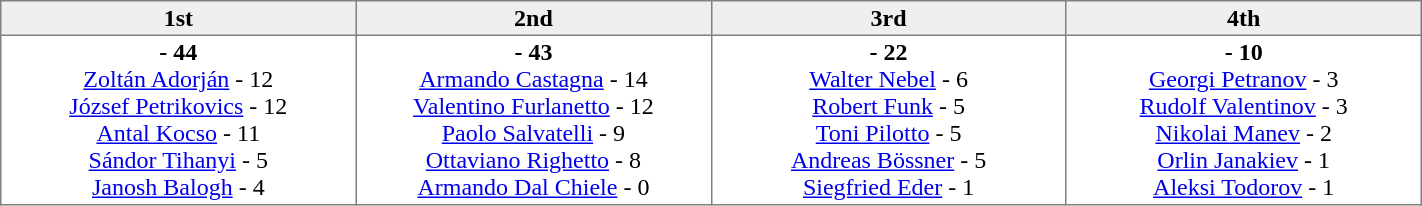<table border=1 cellpadding=2 cellspacing=0 width=75% style="border-collapse:collapse">
<tr align=center style="background:#efefef;">
<th width=20% >1st</th>
<th width=20% >2nd</th>
<th width=20% >3rd</th>
<th width=20%>4th</th>
</tr>
<tr align=center>
<td valign=top ><strong> - 44</strong><br><a href='#'>Zoltán Adorján</a> - 12 <br><a href='#'>József Petrikovics</a> - 12 <br><a href='#'>Antal Kocso</a> - 11 <br><a href='#'>Sándor Tihanyi</a> - 5 <br><a href='#'>Janosh Balogh</a> - 4</td>
<td valign=top ><strong> - 43</strong><br><a href='#'>Armando Castagna</a> - 14 <br><a href='#'>Valentino Furlanetto</a> - 12 <br><a href='#'>Paolo Salvatelli</a> - 9 <br><a href='#'>Ottaviano Righetto</a> - 8 <br><a href='#'>Armando Dal Chiele</a> - 0</td>
<td valign=top ><strong> - 22</strong><br><a href='#'>Walter Nebel</a> - 6 <br><a href='#'>Robert Funk</a> - 5 <br><a href='#'>Toni Pilotto</a> - 5 <br><a href='#'>Andreas Bössner</a> - 5<br><a href='#'>Siegfried Eder</a> - 1</td>
<td valign=top><strong> - 10</strong><br><a href='#'>Georgi Petranov</a> - 3 <br><a href='#'>Rudolf Valentinov</a> - 3 <br><a href='#'>Nikolai Manev</a> - 2 <br><a href='#'>Orlin Janakiev</a> - 1 <br> <a href='#'>Aleksi Todorov</a> - 1</td>
</tr>
</table>
